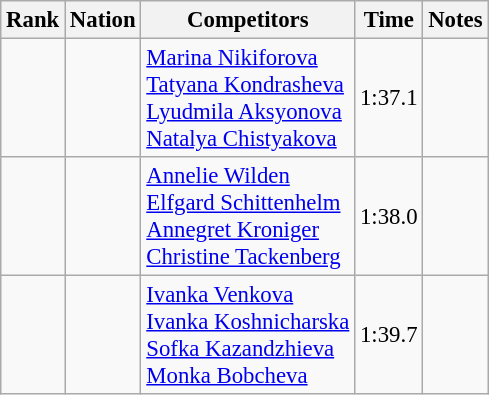<table class="wikitable sortable" style="text-align:center; font-size:95%">
<tr>
<th>Rank</th>
<th>Nation</th>
<th>Competitors</th>
<th>Time</th>
<th>Notes</th>
</tr>
<tr>
<td></td>
<td align=left></td>
<td align=left><a href='#'>Marina Nikiforova</a><br><a href='#'>Tatyana Kondrasheva</a><br><a href='#'>Lyudmila Aksyonova</a><br><a href='#'>Natalya Chistyakova</a></td>
<td>1:37.1</td>
<td></td>
</tr>
<tr>
<td></td>
<td align=left></td>
<td align=left><a href='#'>Annelie Wilden</a><br><a href='#'>Elfgard Schittenhelm</a><br><a href='#'>Annegret Kroniger</a><br><a href='#'>Christine Tackenberg</a></td>
<td>1:38.0</td>
<td></td>
</tr>
<tr>
<td></td>
<td align=left></td>
<td align=left><a href='#'>Ivanka Venkova</a><br><a href='#'>Ivanka Koshnicharska</a><br><a href='#'>Sofka Kazandzhieva</a><br><a href='#'>Monka Bobcheva</a></td>
<td>1:39.7</td>
<td></td>
</tr>
</table>
